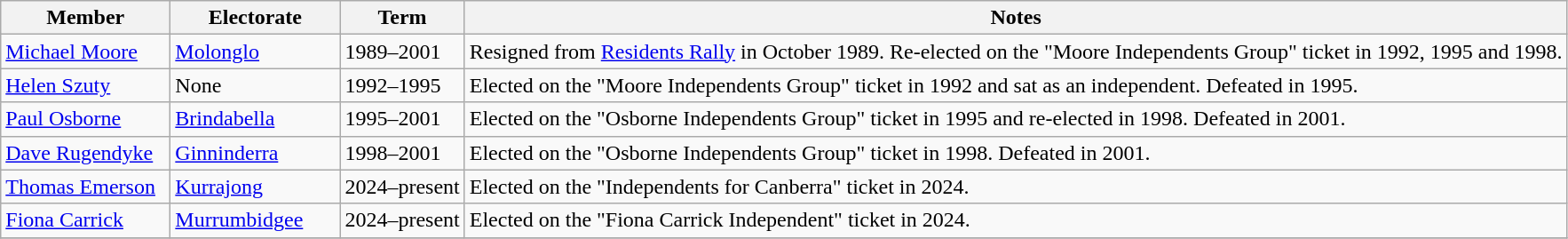<table class="wikitable">
<tr>
<th width=120px>Member</th>
<th width=120px>Electorate</th>
<th>Term</th>
<th>Notes</th>
</tr>
<tr>
<td><a href='#'>Michael Moore</a></td>
<td><a href='#'>Molonglo</a></td>
<td>1989–2001</td>
<td>Resigned from <a href='#'>Residents Rally</a> in October 1989. Re-elected on the "Moore Independents Group" ticket in 1992, 1995 and 1998.</td>
</tr>
<tr>
<td><a href='#'>Helen Szuty</a></td>
<td>None</td>
<td>1992–1995</td>
<td>Elected on the "Moore Independents Group" ticket in 1992 and sat as an independent. Defeated in 1995.</td>
</tr>
<tr>
<td><a href='#'>Paul Osborne</a></td>
<td><a href='#'>Brindabella</a></td>
<td>1995–2001</td>
<td>Elected on the "Osborne Independents Group" ticket in 1995 and re-elected in 1998. Defeated in 2001.</td>
</tr>
<tr>
<td><a href='#'>Dave Rugendyke</a></td>
<td><a href='#'>Ginninderra</a></td>
<td>1998–2001</td>
<td>Elected on the "Osborne Independents Group" ticket in 1998. Defeated in 2001.</td>
</tr>
<tr>
<td><a href='#'>Thomas Emerson</a></td>
<td><a href='#'>Kurrajong</a></td>
<td>2024–present</td>
<td>Elected on the "Independents for Canberra" ticket in 2024.</td>
</tr>
<tr>
<td><a href='#'>Fiona Carrick</a></td>
<td><a href='#'>Murrumbidgee</a></td>
<td>2024–present</td>
<td>Elected on the "Fiona Carrick Independent" ticket in 2024.</td>
</tr>
<tr>
</tr>
</table>
